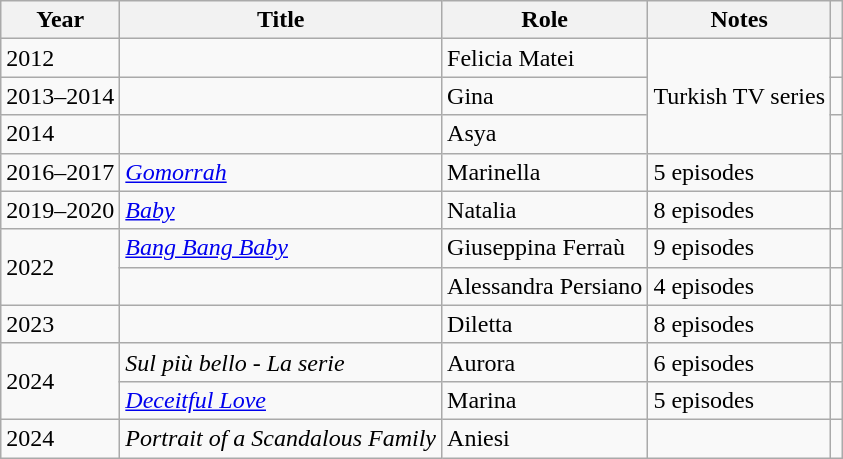<table class="wikitable plainrowheaders sortable">
<tr>
<th>Year</th>
<th>Title</th>
<th>Role</th>
<th class="unsortable">Notes</th>
<th class="unsortable"></th>
</tr>
<tr>
<td>2012</td>
<td><em></em></td>
<td>Felicia Matei</td>
<td rowspan="3">Turkish TV series</td>
<td></td>
</tr>
<tr>
<td>2013–2014</td>
<td><em></em></td>
<td>Gina</td>
<td></td>
</tr>
<tr>
<td>2014</td>
<td><em></em></td>
<td>Asya</td>
<td></td>
</tr>
<tr>
<td>2016–2017</td>
<td><em><a href='#'>Gomorrah</a></em></td>
<td>Marinella</td>
<td>5 episodes</td>
<td></td>
</tr>
<tr>
<td>2019–2020</td>
<td><em><a href='#'>Baby</a></em></td>
<td>Natalia</td>
<td>8 episodes</td>
<td></td>
</tr>
<tr>
<td rowspan="2">2022</td>
<td><em><a href='#'>Bang Bang Baby</a></em></td>
<td>Giuseppina Ferraù</td>
<td>9 episodes</td>
<td></td>
</tr>
<tr>
<td><em></em></td>
<td>Alessandra Persiano</td>
<td>4 episodes</td>
<td></td>
</tr>
<tr>
<td>2023</td>
<td><em></em></td>
<td>Diletta</td>
<td>8 episodes</td>
<td></td>
</tr>
<tr>
<td rowspan="2">2024</td>
<td><em>Sul più bello - La serie</em></td>
<td>Aurora</td>
<td>6 episodes</td>
<td></td>
</tr>
<tr>
<td><em><a href='#'>Deceitful Love</a></em></td>
<td>Marina</td>
<td>5 episodes</td>
<td></td>
</tr>
<tr>
<td>2024</td>
<td><em>Portrait of a Scandalous Family</em></td>
<td>Aniesi</td>
<td></td>
<td></td>
</tr>
</table>
